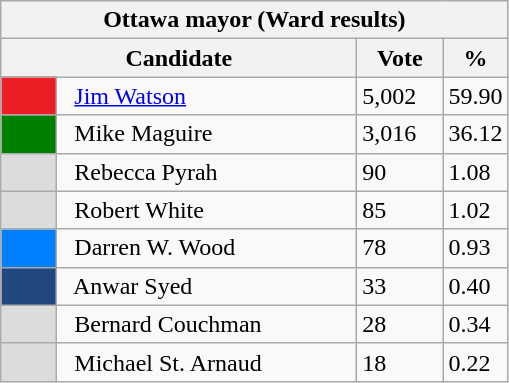<table class="wikitable">
<tr>
<th colspan="4">Ottawa mayor (Ward results)</th>
</tr>
<tr>
<th bgcolor="#DDDDFF" width="230px" colspan="2">Candidate</th>
<th bgcolor="#DDDDFF" width="50px">Vote</th>
<th bgcolor="#DDDDFF" width="30px">%</th>
</tr>
<tr>
<td bgcolor=#ED1D24 width="30px"> </td>
<td>  <a href='#'>Jim Watson</a></td>
<td>5,002</td>
<td>59.90</td>
</tr>
<tr>
<td bgcolor=#008000 width="30px"> </td>
<td>  Mike Maguire</td>
<td>3,016</td>
<td>36.12</td>
</tr>
<tr>
<td bgcolor=#DCDCDC width="30px"> </td>
<td>  Rebecca Pyrah</td>
<td>90</td>
<td>1.08</td>
</tr>
<tr>
<td bgcolor=#DCDCDC width="30px"> </td>
<td>  Robert White</td>
<td>85</td>
<td>1.02</td>
</tr>
<tr>
<td bgcolor=#007FFF width="30px"> </td>
<td>  Darren W. Wood</td>
<td>78</td>
<td>0.93</td>
</tr>
<tr>
<td bgcolor=#20487E width="30px"> </td>
<td>  Anwar Syed</td>
<td>33</td>
<td>0.40</td>
</tr>
<tr>
<td bgcolor=#DCDCDC width="30px"> </td>
<td>  Bernard Couchman</td>
<td>28</td>
<td>0.34</td>
</tr>
<tr>
<td bgcolor=#DCDCDC width="30px"> </td>
<td>  Michael St. Arnaud</td>
<td>18</td>
<td>0.22</td>
</tr>
</table>
